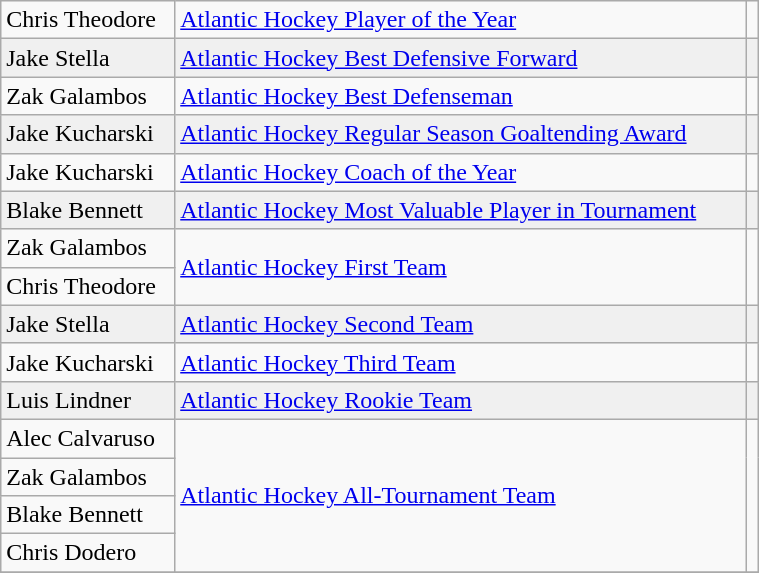<table class="wikitable" width=40%>
<tr>
<td>Chris Theodore</td>
<td><a href='#'>Atlantic Hockey Player of the Year</a></td>
<td></td>
</tr>
<tr bgcolor=f0f0f0>
<td>Jake Stella</td>
<td><a href='#'>Atlantic Hockey Best Defensive Forward</a></td>
<td></td>
</tr>
<tr>
<td>Zak Galambos</td>
<td><a href='#'>Atlantic Hockey Best Defenseman</a></td>
<td></td>
</tr>
<tr bgcolor=f0f0f0>
<td>Jake Kucharski</td>
<td><a href='#'>Atlantic Hockey Regular Season Goaltending Award</a></td>
<td></td>
</tr>
<tr>
<td>Jake Kucharski</td>
<td><a href='#'>Atlantic Hockey Coach of the Year</a></td>
<td></td>
</tr>
<tr bgcolor=f0f0f0>
<td>Blake Bennett</td>
<td><a href='#'>Atlantic Hockey Most Valuable Player in Tournament</a></td>
<td></td>
</tr>
<tr>
<td>Zak Galambos</td>
<td rowspan=2><a href='#'>Atlantic Hockey First Team</a></td>
<td rowspan=2></td>
</tr>
<tr>
<td>Chris Theodore</td>
</tr>
<tr bgcolor=f0f0f0>
<td>Jake Stella</td>
<td rowspan=1><a href='#'>Atlantic Hockey Second Team</a></td>
<td rowspan=1></td>
</tr>
<tr>
<td>Jake Kucharski</td>
<td rowspan=1><a href='#'>Atlantic Hockey Third Team</a></td>
<td rowspan=1></td>
</tr>
<tr bgcolor=f0f0f0>
<td>Luis Lindner</td>
<td rowspan=1><a href='#'>Atlantic Hockey Rookie Team</a></td>
<td rowspan=1></td>
</tr>
<tr>
<td>Alec Calvaruso</td>
<td rowspan=4><a href='#'>Atlantic Hockey All-Tournament Team</a></td>
<td rowspan=4></td>
</tr>
<tr>
<td>Zak Galambos</td>
</tr>
<tr>
<td>Blake Bennett</td>
</tr>
<tr>
<td>Chris Dodero</td>
</tr>
<tr>
</tr>
</table>
